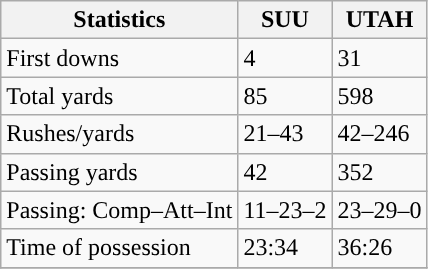<table class="wikitable" style="float: left;">
<tr>
<th>Statistics</th>
<th>SUU</th>
<th>UTAH</th>
</tr>
<tr>
<td>First downs</td>
<td>4</td>
<td>31</td>
</tr>
<tr>
<td>Total yards</td>
<td>85</td>
<td>598</td>
</tr>
<tr>
<td>Rushes/yards</td>
<td>21–43</td>
<td>42–246</td>
</tr>
<tr>
<td>Passing yards</td>
<td>42</td>
<td>352</td>
</tr>
<tr>
<td>Passing: Comp–Att–Int</td>
<td>11–23–2</td>
<td>23–29–0</td>
</tr>
<tr>
<td>Time of possession</td>
<td>23:34</td>
<td>36:26</td>
</tr>
<tr>
</tr>
</table>
